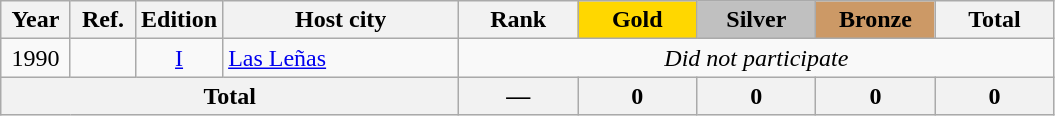<table class="wikitable sortable" style="text-align:center;">
<tr>
<th scope="col"> Year </th>
<th scope="col" class="unsortable"> Ref. </th>
<th scope="col">Edition</th>
<th scope="col" style="width:150px;">Host city</th>
<th scope="col" style="width:4.5em;"> Rank </th>
<th scope="col" style="width:4.5em; background:gold">Gold</th>
<th scope="col" style="width:4.5em; background:silver">Silver</th>
<th scope="col" style="width:4.5em; background:#cc9966">Bronze</th>
<th scope="col" style="width:4.5em;">Total</th>
</tr>
<tr>
<td><span>1990</span></td>
<td></td>
<td><a href='#'>I</a></td>
<td align=left> <a href='#'>Las Leñas</a></td>
<td colspan="5"><span><em>Did not participate</em></span></td>
</tr>
<tr class="sortbottom">
<th colspan=4>Total</th>
<th>—</th>
<th>0</th>
<th>0</th>
<th>0</th>
<th>0</th>
</tr>
</table>
